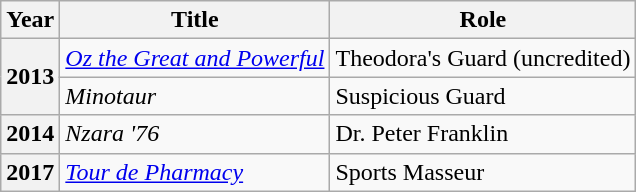<table class="wikitable plainrowheaders sortable" style="margin-right: 0;">
<tr>
<th scope="col">Year</th>
<th scope="col">Title</th>
<th scope="col">Role</th>
</tr>
<tr>
<th scope="row" rowspan="2">2013</th>
<td><em><a href='#'>Oz the Great and Powerful</a></em></td>
<td>Theodora's Guard (uncredited)</td>
</tr>
<tr>
<td><em>Minotaur</em></td>
<td>Suspicious Guard</td>
</tr>
<tr>
<th scope="row">2014</th>
<td><em>Nzara '76</em></td>
<td>Dr. Peter Franklin</td>
</tr>
<tr>
<th scope="row">2017</th>
<td><em><a href='#'>Tour de Pharmacy</a></em></td>
<td>Sports Masseur</td>
</tr>
</table>
